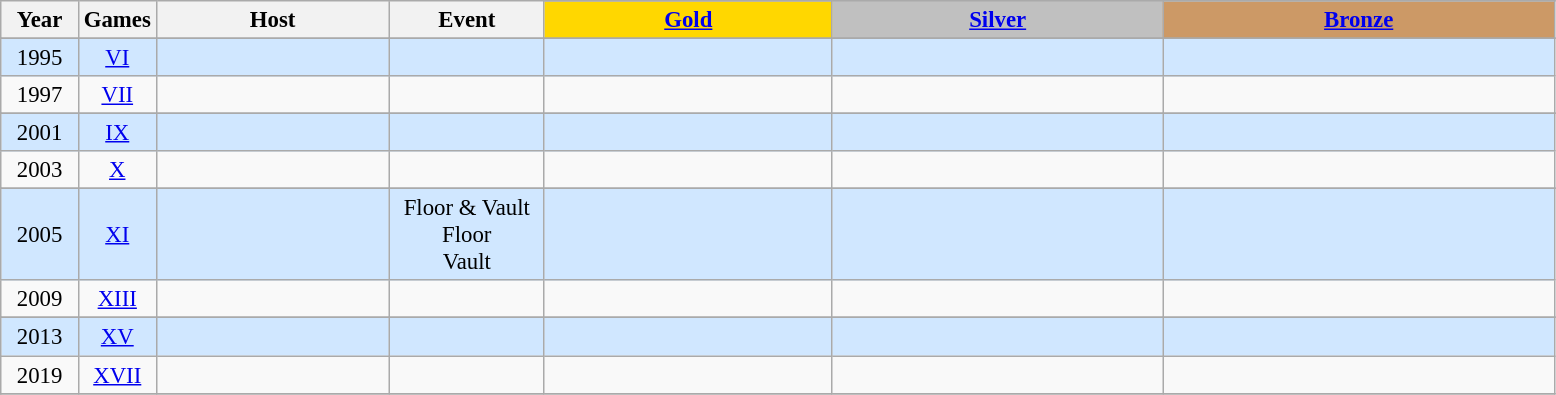<table class="wikitable" style="text-align: center; font-size:95%;">
<tr>
<th rowspan="2" style="width:5%;">Year</th>
<th rowspan="2" style="width:5%;">Games</th>
<th rowspan="2" style="width:15%;">Host</th>
<th rowspan="2" style="width:10%;">Event</th>
</tr>
<tr>
<th style="background-color: gold"><a href='#'>Gold</a></th>
<th style="background-color: silver"><a href='#'>Silver</a></th>
<th style="background-color: #CC9966"><a href='#'>Bronze</a></th>
</tr>
<tr>
</tr>
<tr>
</tr>
<tr style="text-align:center; background:#d0e7ff;">
<td>1995</td>
<td align=center><a href='#'>VI</a></td>
<td align= "left"></td>
<td></td>
<td align= "left"> <br> </td>
<td></td>
<td align= "left"></td>
</tr>
<tr>
<td>1997</td>
<td align=center><a href='#'>VII</a></td>
<td align= "left"></td>
<td></td>
<td align= "left"></td>
<td align= "left"></td>
<td align= "left"></td>
</tr>
<tr>
</tr>
<tr style="text-align:center; background:#d0e7ff;">
<td>2001</td>
<td align=center><a href='#'>IX</a></td>
<td align="left"></td>
<td></td>
<td align="left"></td>
<td align= "left"></td>
<td align= "left"></td>
</tr>
<tr>
<td>2003</td>
<td align=center><a href='#'>X</a></td>
<td align= "left"></td>
<td></td>
<td align= "left"></td>
<td align= "left"></td>
<td align= "left"></td>
</tr>
<tr>
</tr>
<tr style="text-align:center; background:#d0e7ff;">
<td>2005</td>
<td align=center><a href='#'>XI</a></td>
<td align= "left"></td>
<td>Floor & Vault <br> Floor <br> Vault</td>
<td align= "left"> <br>  <br> </td>
<td align= "left"> <br>  <br> </td>
<td align= "left"> <br>    <br> </td>
</tr>
<tr>
<td>2009</td>
<td align=center><a href='#'>XIII</a></td>
<td align= "left"></td>
<td></td>
<td align= "left"></td>
<td align= "left"></td>
<td align= "left"></td>
</tr>
<tr>
</tr>
<tr style="text-align:center; background:#d0e7ff;">
<td>2013</td>
<td align=center><a href='#'>XV</a></td>
<td align= "left"></td>
<td></td>
<td align= "left"> </td>
<td align= "left"></td>
<td align= "left"></td>
</tr>
<tr>
<td>2019</td>
<td align=center><a href='#'>XVII</a></td>
<td align= "left"></td>
<td></td>
<td align= "left"></td>
<td align= "left"></td>
<td align= "left"></td>
</tr>
<tr>
</tr>
</table>
